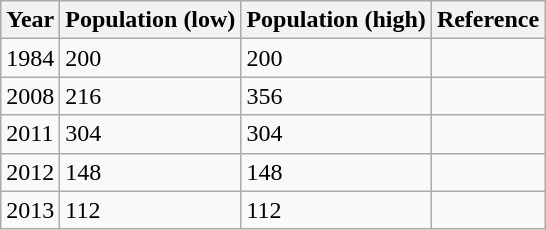<table class="wikitable">
<tr>
<th>Year</th>
<th>Population (low)</th>
<th>Population (high)</th>
<th>Reference</th>
</tr>
<tr>
<td>1984</td>
<td>200</td>
<td>200</td>
<td></td>
</tr>
<tr>
<td>2008</td>
<td>216</td>
<td>356</td>
<td></td>
</tr>
<tr>
<td>2011</td>
<td>304</td>
<td>304</td>
<td></td>
</tr>
<tr>
<td>2012</td>
<td>148</td>
<td>148</td>
<td></td>
</tr>
<tr>
<td>2013</td>
<td>112</td>
<td>112</td>
<td></td>
</tr>
</table>
